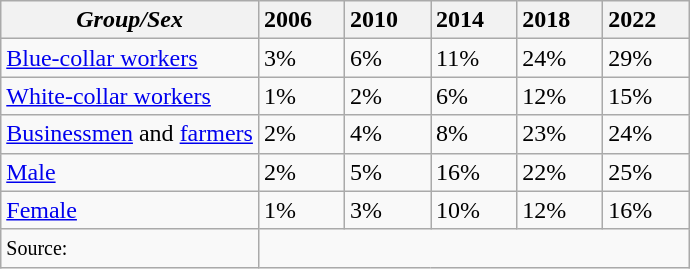<table style="float:left;"  class="wikitable">
<tr>
<th><em>Group/Sex</em></th>
<th style="text-align:left; width:50px;">2006</th>
<th style="text-align:left; width:50px;">2010</th>
<th style="text-align:left; width:50px;">2014</th>
<th style="text-align:left; width:50px;">2018</th>
<th style="text-align:left; width:50px;">2022</th>
</tr>
<tr>
<td><a href='#'>Blue-collar workers</a></td>
<td>3%</td>
<td>6%</td>
<td>11%</td>
<td>24%</td>
<td>29%</td>
</tr>
<tr>
<td><a href='#'>White-collar workers</a></td>
<td>1%</td>
<td>2%</td>
<td>6%</td>
<td>12%</td>
<td>15%</td>
</tr>
<tr>
<td><a href='#'>Businessmen</a> and <a href='#'>farmers</a></td>
<td>2%</td>
<td>4%</td>
<td>8%</td>
<td>23%</td>
<td>24%</td>
</tr>
<tr>
<td><a href='#'>Male</a></td>
<td>2%</td>
<td>5%</td>
<td>16%</td>
<td>22%</td>
<td>25%</td>
</tr>
<tr>
<td><a href='#'>Female</a></td>
<td>1%</td>
<td>3%</td>
<td>10%</td>
<td>12%</td>
<td>16%</td>
</tr>
<tr>
<td><small>Source:</small></td>
<td colspan=5></td>
</tr>
</table>
